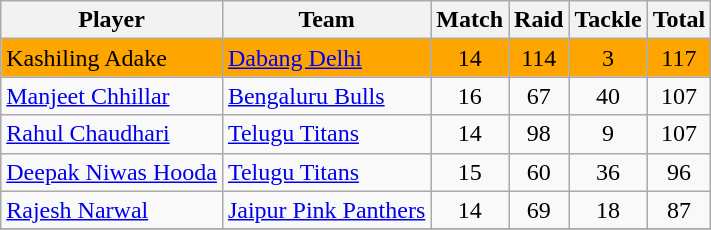<table class="wikitable sortable" style="text-align: center;">
<tr>
<th class="unsortable">Player</th>
<th>Team</th>
<th>Match</th>
<th>Raid</th>
<th>Tackle</th>
<th>Total</th>
</tr>
<tr style="background: orange;">
<td style="text-align:left"> Kashiling Adake</td>
<td style="text-align:left"><a href='#'>Dabang Delhi</a></td>
<td>14</td>
<td>114</td>
<td>3</td>
<td>117</td>
</tr>
<tr>
<td style="text-align:left"> <a href='#'>Manjeet Chhillar</a></td>
<td style="text-align:left"><a href='#'>Bengaluru Bulls</a></td>
<td>16</td>
<td>67</td>
<td>40</td>
<td>107</td>
</tr>
<tr>
<td style="text-align:left"> <a href='#'>Rahul Chaudhari</a></td>
<td style="text-align:left"><a href='#'>Telugu Titans</a></td>
<td>14</td>
<td>98</td>
<td>9</td>
<td>107</td>
</tr>
<tr>
<td style="text-align:left"> <a href='#'>Deepak Niwas Hooda</a></td>
<td style="text-align:left"><a href='#'>Telugu Titans</a></td>
<td>15</td>
<td>60</td>
<td>36</td>
<td>96</td>
</tr>
<tr>
<td style="text-align:left"> <a href='#'>Rajesh Narwal</a></td>
<td style="text-align:left"><a href='#'>Jaipur Pink Panthers</a></td>
<td>14</td>
<td>69</td>
<td>18</td>
<td>87</td>
</tr>
<tr>
</tr>
</table>
